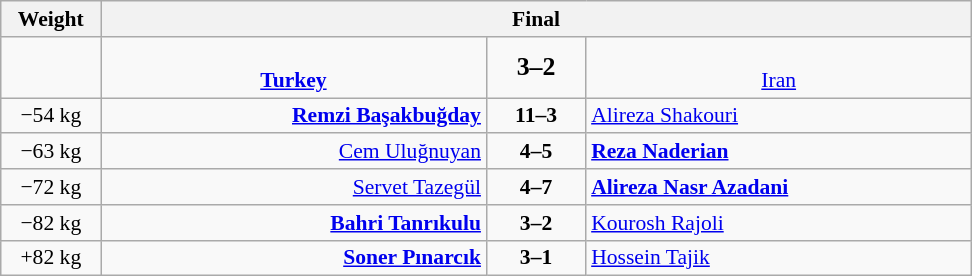<table class="wikitable" style="font-size: 90%; margin: 1em auto 1em auto;">
<tr>
<th width="60">Weight</th>
<th colspan=3>Final</th>
</tr>
<tr>
<td></td>
<td align=center  width="250"><strong><br><a href='#'>Turkey</a></strong></td>
<td align=center width="60"><strong><big>3–2</big></strong></td>
<td align=center  width="250"><br><a href='#'>Iran</a></td>
</tr>
<tr>
<td align=center>−54 kg</td>
<td align=right><strong><a href='#'>Remzi Başakbuğday</a></strong></td>
<td align=center><strong>11–3</strong></td>
<td align=left><a href='#'>Alireza Shakouri</a></td>
</tr>
<tr>
<td align=center>−63 kg</td>
<td align=right><a href='#'>Cem Uluğnuyan</a></td>
<td align=center><strong>4–5</strong></td>
<td align=left><strong><a href='#'>Reza Naderian</a></strong></td>
</tr>
<tr>
<td align=center>−72 kg</td>
<td align=right><a href='#'>Servet Tazegül</a></td>
<td align=center><strong>4–7</strong></td>
<td align=left><strong><a href='#'>Alireza Nasr Azadani</a></strong></td>
</tr>
<tr>
<td align=center>−82 kg</td>
<td align=right><strong><a href='#'>Bahri Tanrıkulu</a></strong></td>
<td align=center><strong>3–2</strong></td>
<td align=left><a href='#'>Kourosh Rajoli</a></td>
</tr>
<tr>
<td align=center>+82 kg</td>
<td align=right><strong><a href='#'>Soner Pınarcık</a></strong></td>
<td align=center><strong>3–1</strong></td>
<td align=left><a href='#'>Hossein Tajik</a></td>
</tr>
</table>
